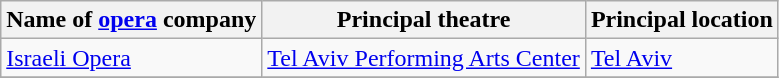<table class="wikitable">
<tr>
<th>Name of <a href='#'>opera</a> company</th>
<th>Principal theatre</th>
<th>Principal location</th>
</tr>
<tr>
<td><a href='#'>Israeli Opera</a></td>
<td><a href='#'>Tel Aviv Performing Arts Center</a></td>
<td><a href='#'>Tel Aviv</a></td>
</tr>
<tr>
</tr>
</table>
